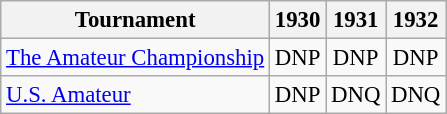<table class="wikitable" style="font-size:95%;">
<tr>
<th>Tournament</th>
<th>1930</th>
<th>1931</th>
<th>1932</th>
</tr>
<tr>
<td><a href='#'>The Amateur Championship</a></td>
<td align="center">DNP</td>
<td align="center">DNP</td>
<td align="center">DNP</td>
</tr>
<tr>
<td><a href='#'>U.S. Amateur</a></td>
<td align="center">DNP</td>
<td align="center">DNQ</td>
<td align="center">DNQ</td>
</tr>
</table>
